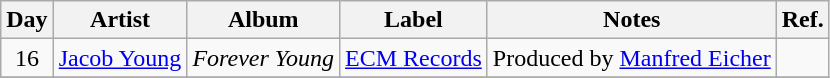<table class="wikitable" id="table_May">
<tr>
<th>Day</th>
<th>Artist</th>
<th>Album</th>
<th>Label</th>
<th>Notes</th>
<th>Ref.</th>
</tr>
<tr>
<td rowspan="1" style="text-align:center;">16</td>
<td><a href='#'>Jacob Young</a></td>
<td><em>Forever Young</em></td>
<td><a href='#'>ECM Records</a></td>
<td>Produced by <a href='#'>Manfred Eicher</a></td>
<td style="text-align:center;"></td>
</tr>
<tr>
</tr>
</table>
